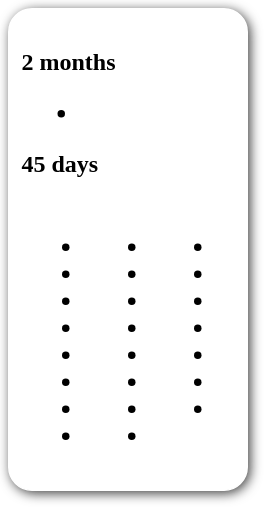<table style=" border-radius:1em; box-shadow: 0.1em 0.1em 0.5em rgba(0,0,0,0.75); background-color: white; border: 1px solid white; padding: 5px;">
<tr style="vertical-align:top;">
<td><br><strong>2 months</strong><ul><li></li></ul><strong>45 days</strong><table>
<tr>
<td><br><ul><li></li><li></li><li></li><li></li><li></li><li></li><li></li><li></li></ul></td>
<td valign="top"><br><ul><li></li><li></li><li></li><li></li><li></li><li></li><li></li><li></li></ul></td>
<td valign="top"><br><ul><li></li><li></li><li></li><li></li><li></li><li></li><li></li></ul></td>
<td></td>
</tr>
</table>
</td>
<td></td>
</tr>
</table>
